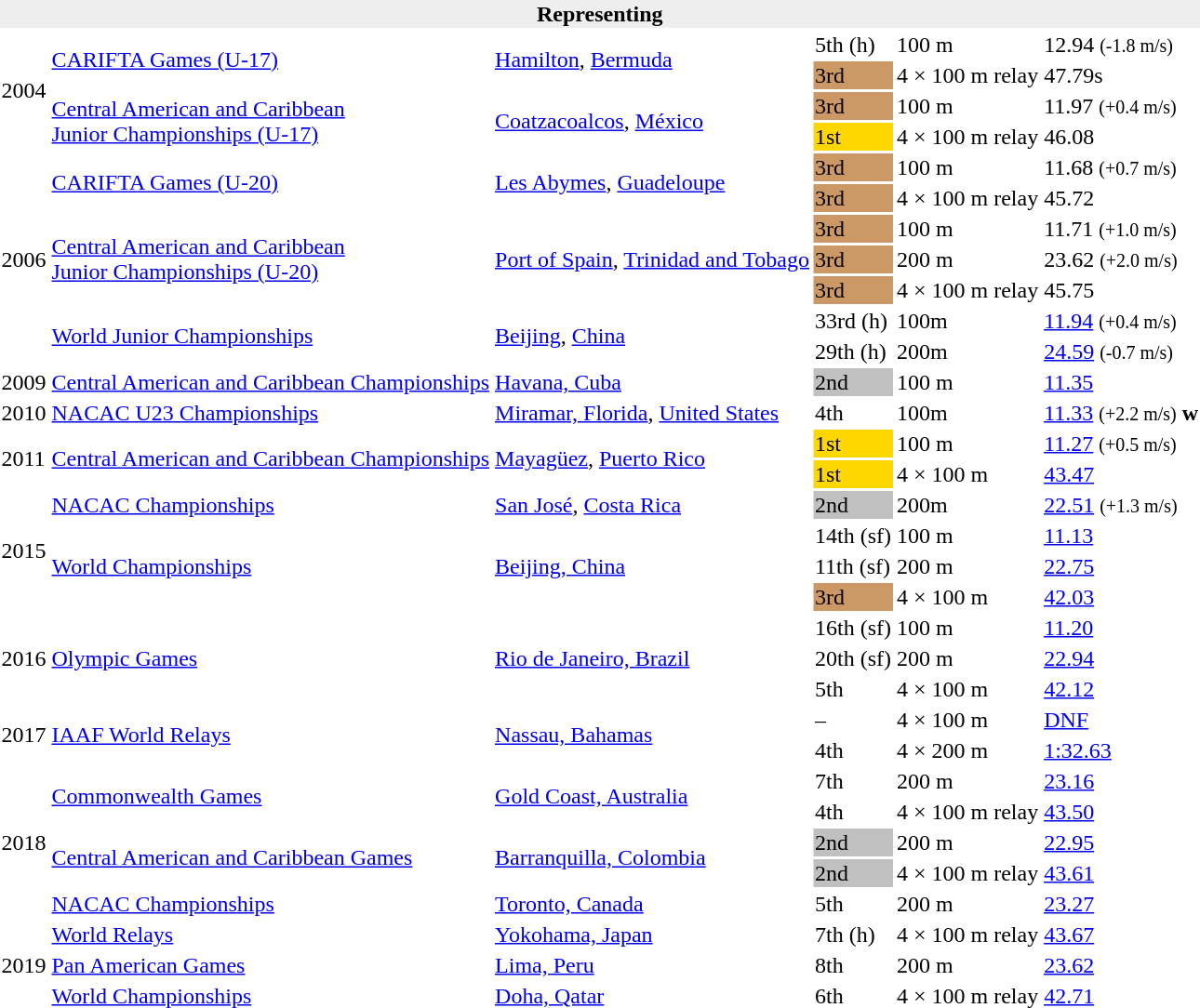<table>
<tr>
<th bgcolor="#eeeeee" colspan="6">Representing </th>
</tr>
<tr>
<td rowspan = "4">2004</td>
<td rowspan = "2"><a href='#'>CARIFTA Games (U-17)</a></td>
<td rowspan = "2"><a href='#'>Hamilton</a>, <a href='#'>Bermuda</a></td>
<td>5th (h)</td>
<td>100 m</td>
<td>12.94 <small>(-1.8 m/s)</small></td>
</tr>
<tr>
<td bgcolor=cc9966>3rd</td>
<td>4 × 100 m relay</td>
<td>47.79s</td>
</tr>
<tr>
<td rowspan = "2"><a href='#'>Central American and Caribbean<br>Junior Championships (U-17)</a></td>
<td rowspan = "2"><a href='#'>Coatzacoalcos</a>, <a href='#'>México</a></td>
<td bgcolor=cc9966>3rd</td>
<td>100 m</td>
<td>11.97 <small>(+0.4 m/s)</small></td>
</tr>
<tr>
<td bgcolor=gold>1st</td>
<td>4 × 100 m relay</td>
<td>46.08</td>
</tr>
<tr>
<td rowspan = "7">2006</td>
<td rowspan = "2"><a href='#'>CARIFTA Games (U-20)</a></td>
<td rowspan = "2"><a href='#'>Les Abymes</a>, <a href='#'>Guadeloupe</a></td>
<td bgcolor=cc9966>3rd</td>
<td>100 m</td>
<td>11.68 <small>(+0.7 m/s)</small></td>
</tr>
<tr>
<td bgcolor=cc9966>3rd</td>
<td>4 × 100 m relay</td>
<td>45.72</td>
</tr>
<tr>
<td rowspan = "3"><a href='#'>Central American and Caribbean<br>Junior Championships (U-20)</a></td>
<td rowspan = "3"><a href='#'>Port of Spain</a>, <a href='#'>Trinidad and Tobago</a></td>
<td bgcolor=cc9966>3rd</td>
<td>100 m</td>
<td>11.71 <small>(+1.0 m/s)</small></td>
</tr>
<tr>
<td bgcolor=cc9966>3rd</td>
<td>200 m</td>
<td>23.62 <small>(+2.0 m/s)</small></td>
</tr>
<tr>
<td bgcolor=cc9966>3rd</td>
<td>4 × 100 m relay</td>
<td>45.75</td>
</tr>
<tr>
<td rowspan=2><a href='#'>World Junior Championships</a></td>
<td rowspan=2><a href='#'>Beijing</a>, <a href='#'>China</a></td>
<td>33rd (h)</td>
<td>100m</td>
<td><a href='#'>11.94</a> <small>(+0.4 m/s)</small></td>
</tr>
<tr>
<td>29th (h)</td>
<td>200m</td>
<td><a href='#'>24.59</a> <small>(-0.7 m/s)</small></td>
</tr>
<tr>
<td>2009</td>
<td><a href='#'>Central American and Caribbean Championships</a></td>
<td><a href='#'>Havana, Cuba</a></td>
<td bgcolor="silver">2nd</td>
<td>100 m</td>
<td><a href='#'>11.35</a></td>
</tr>
<tr>
<td>2010</td>
<td><a href='#'>NACAC U23 Championships</a></td>
<td><a href='#'>Miramar, Florida</a>, <a href='#'>United States</a></td>
<td>4th</td>
<td>100m</td>
<td><a href='#'>11.33</a> <small>(+2.2 m/s)</small> <strong>w</strong></td>
</tr>
<tr>
<td rowspan=2>2011</td>
<td rowspan=2><a href='#'>Central American and Caribbean Championships</a></td>
<td rowspan=2><a href='#'>Mayagüez</a>, <a href='#'>Puerto Rico</a></td>
<td bgcolor="gold">1st</td>
<td>100 m</td>
<td><a href='#'>11.27</a> <small>(+0.5 m/s)</small></td>
</tr>
<tr>
<td bgcolor="gold">1st</td>
<td>4 × 100 m</td>
<td><a href='#'>43.47</a></td>
</tr>
<tr>
<td rowspan=4>2015</td>
<td><a href='#'>NACAC Championships</a></td>
<td><a href='#'>San José</a>, <a href='#'>Costa Rica</a></td>
<td bgcolor=silver>2nd</td>
<td>200m</td>
<td><a href='#'>22.51</a> <small>(+1.3 m/s)</small></td>
</tr>
<tr>
<td rowspan=3><a href='#'>World Championships</a></td>
<td rowspan=3><a href='#'>Beijing, China</a></td>
<td>14th (sf)</td>
<td>100 m</td>
<td><a href='#'>11.13</a></td>
</tr>
<tr>
<td>11th (sf)</td>
<td>200 m</td>
<td><a href='#'>22.75</a></td>
</tr>
<tr>
<td bgcolor=cc9966>3rd</td>
<td>4 × 100 m</td>
<td><a href='#'>42.03</a></td>
</tr>
<tr>
<td rowspan=3>2016</td>
<td rowspan=3><a href='#'>Olympic Games</a></td>
<td rowspan=3><a href='#'>Rio de Janeiro, Brazil</a></td>
<td>16th (sf)</td>
<td>100 m</td>
<td><a href='#'>11.20</a></td>
</tr>
<tr>
<td>20th (sf)</td>
<td>200 m</td>
<td><a href='#'>22.94</a></td>
</tr>
<tr>
<td>5th</td>
<td>4 × 100 m</td>
<td><a href='#'>42.12</a></td>
</tr>
<tr>
<td rowspan=2>2017</td>
<td rowspan=2><a href='#'>IAAF World Relays</a></td>
<td rowspan=2><a href='#'>Nassau, Bahamas</a></td>
<td>–</td>
<td>4 × 100 m</td>
<td><a href='#'>DNF</a></td>
</tr>
<tr>
<td>4th</td>
<td>4 × 200 m</td>
<td><a href='#'>1:32.63</a></td>
</tr>
<tr>
<td rowspan=5>2018</td>
<td rowspan=2><a href='#'>Commonwealth Games</a></td>
<td rowspan=2><a href='#'>Gold Coast, Australia</a></td>
<td>7th</td>
<td>200 m</td>
<td><a href='#'>23.16</a></td>
</tr>
<tr>
<td>4th</td>
<td>4 × 100 m relay</td>
<td><a href='#'>43.50</a></td>
</tr>
<tr>
<td rowspan=2><a href='#'>Central American and Caribbean Games</a></td>
<td rowspan=2><a href='#'>Barranquilla, Colombia</a></td>
<td bgcolor=silver>2nd</td>
<td>200 m</td>
<td><a href='#'>22.95</a></td>
</tr>
<tr>
<td bgcolor=silver>2nd</td>
<td>4 × 100 m relay</td>
<td><a href='#'>43.61</a></td>
</tr>
<tr>
<td><a href='#'>NACAC Championships</a></td>
<td><a href='#'>Toronto, Canada</a></td>
<td>5th</td>
<td>200 m</td>
<td><a href='#'>23.27</a></td>
</tr>
<tr>
<td rowspan=3>2019</td>
<td><a href='#'>World Relays</a></td>
<td><a href='#'>Yokohama, Japan</a></td>
<td>7th (h)</td>
<td>4 × 100 m relay</td>
<td><a href='#'>43.67</a></td>
</tr>
<tr>
<td><a href='#'>Pan American Games</a></td>
<td><a href='#'>Lima, Peru</a></td>
<td>8th</td>
<td>200 m</td>
<td><a href='#'>23.62</a></td>
</tr>
<tr>
<td><a href='#'>World Championships</a></td>
<td><a href='#'>Doha, Qatar</a></td>
<td>6th</td>
<td>4 × 100 m relay</td>
<td><a href='#'>42.71</a></td>
</tr>
</table>
